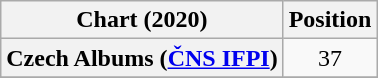<table class="wikitable sortable plainrowheaders" style="text-align:center;">
<tr>
<th>Chart (2020)</th>
<th>Position</th>
</tr>
<tr>
<th scope="row">Czech Albums (<a href='#'>ČNS IFPI</a>)</th>
<td>37</td>
</tr>
<tr>
</tr>
</table>
